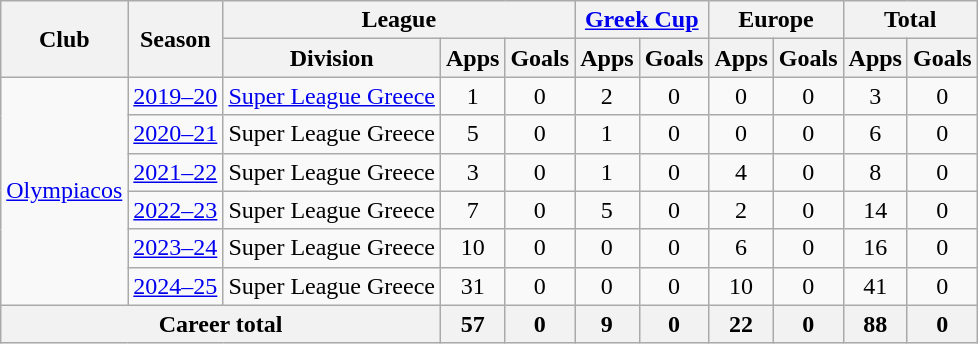<table class="wikitable" style="text-align:center">
<tr>
<th rowspan="2">Club</th>
<th rowspan="2">Season</th>
<th colspan="3">League</th>
<th colspan="2"><a href='#'>Greek Cup</a></th>
<th colspan="2">Europe</th>
<th colspan="2">Total</th>
</tr>
<tr>
<th>Division</th>
<th>Apps</th>
<th>Goals</th>
<th>Apps</th>
<th>Goals</th>
<th>Apps</th>
<th>Goals</th>
<th>Apps</th>
<th>Goals</th>
</tr>
<tr>
<td rowspan="6"><a href='#'>Olympiacos</a></td>
<td><a href='#'>2019–20</a></td>
<td><a href='#'>Super League Greece</a></td>
<td>1</td>
<td>0</td>
<td>2</td>
<td>0</td>
<td>0</td>
<td>0</td>
<td>3</td>
<td>0</td>
</tr>
<tr>
<td><a href='#'>2020–21</a></td>
<td>Super League Greece</td>
<td>5</td>
<td>0</td>
<td>1</td>
<td>0</td>
<td>0</td>
<td>0</td>
<td>6</td>
<td>0</td>
</tr>
<tr>
<td><a href='#'>2021–22</a></td>
<td>Super League Greece</td>
<td>3</td>
<td>0</td>
<td>1</td>
<td>0</td>
<td>4</td>
<td>0</td>
<td>8</td>
<td>0</td>
</tr>
<tr>
<td><a href='#'>2022–23</a></td>
<td>Super League Greece</td>
<td>7</td>
<td>0</td>
<td>5</td>
<td>0</td>
<td>2</td>
<td>0</td>
<td>14</td>
<td>0</td>
</tr>
<tr>
<td><a href='#'>2023–24</a></td>
<td>Super League Greece</td>
<td>10</td>
<td>0</td>
<td>0</td>
<td>0</td>
<td>6</td>
<td>0</td>
<td>16</td>
<td>0</td>
</tr>
<tr>
<td><a href='#'>2024–25</a></td>
<td>Super League Greece</td>
<td>31</td>
<td>0</td>
<td>0</td>
<td>0</td>
<td>10</td>
<td>0</td>
<td>41</td>
<td>0</td>
</tr>
<tr>
<th colspan="3">Career total</th>
<th>57</th>
<th>0</th>
<th>9</th>
<th>0</th>
<th>22</th>
<th>0</th>
<th>88</th>
<th>0</th>
</tr>
</table>
